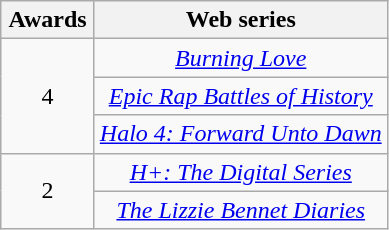<table class="wikitable plainrowheaders" style="text-align:center;">
<tr>
<th scope="col" style="width:55px;">Awards</th>
<th scope="col" style="text-align:center;">Web series</th>
</tr>
<tr>
<td rowspan="3">4</td>
<td><em><a href='#'>Burning Love</a></em></td>
</tr>
<tr>
<td><em><a href='#'>Epic Rap Battles of History</a></em></td>
</tr>
<tr>
<td><em><a href='#'>Halo 4: Forward Unto Dawn</a></em></td>
</tr>
<tr>
<td rowspan="2">2</td>
<td><em><a href='#'>H+: The Digital Series</a></em></td>
</tr>
<tr>
<td><em><a href='#'>The Lizzie Bennet Diaries</a></em></td>
</tr>
</table>
